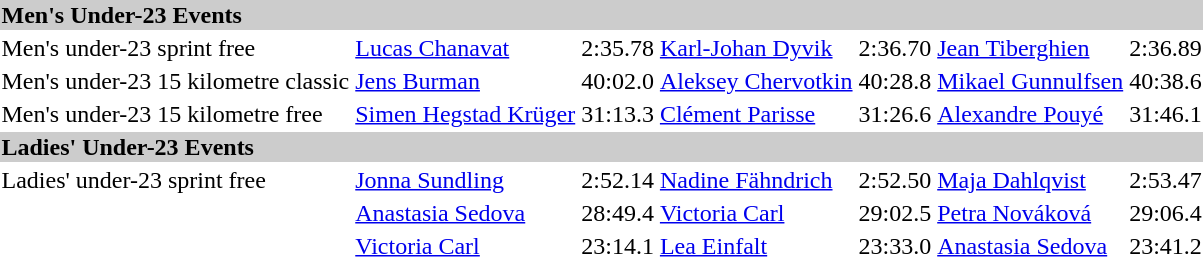<table>
<tr style="background:#ccc;">
<td colspan=7><strong>Men's Under-23 Events</strong></td>
</tr>
<tr>
<td>Men's under-23 sprint free</td>
<td><a href='#'>Lucas Chanavat</a><br></td>
<td>2:35.78</td>
<td><a href='#'>Karl-Johan Dyvik</a><br></td>
<td>2:36.70</td>
<td><a href='#'>Jean Tiberghien</a><br></td>
<td>2:36.89</td>
</tr>
<tr>
<td>Men's under-23 15 kilometre classic</td>
<td><a href='#'>Jens Burman</a><br></td>
<td>40:02.0</td>
<td><a href='#'>Aleksey Chervotkin</a><br></td>
<td>40:28.8</td>
<td><a href='#'>Mikael Gunnulfsen</a><br></td>
<td>40:38.6</td>
</tr>
<tr>
<td>Men's under-23 15 kilometre free</td>
<td><a href='#'>Simen Hegstad Krüger</a><br></td>
<td>31:13.3</td>
<td><a href='#'>Clément Parisse</a><br></td>
<td>31:26.6</td>
<td><a href='#'>Alexandre Pouyé</a><br></td>
<td>31:46.1</td>
</tr>
<tr style="background:#ccc;">
<td colspan=7><strong>Ladies' Under-23 Events</strong></td>
</tr>
<tr>
<td>Ladies' under-23 sprint free</td>
<td><a href='#'>Jonna Sundling</a><br></td>
<td>2:52.14</td>
<td><a href='#'>Nadine Fähndrich</a><br></td>
<td>2:52.50</td>
<td><a href='#'>Maja Dahlqvist</a><br></td>
<td>2:53.47</td>
</tr>
<tr>
<td></td>
<td><a href='#'>Anastasia Sedova</a><br></td>
<td>28:49.4</td>
<td><a href='#'>Victoria Carl</a><br></td>
<td>29:02.5</td>
<td><a href='#'>Petra Nováková</a><br></td>
<td>29:06.4</td>
</tr>
<tr>
<td></td>
<td><a href='#'>Victoria Carl</a><br></td>
<td>23:14.1</td>
<td><a href='#'>Lea Einfalt</a><br></td>
<td>23:33.0</td>
<td><a href='#'>Anastasia Sedova</a><br></td>
<td>23:41.2</td>
</tr>
</table>
